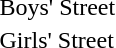<table>
<tr>
<td>Boys' Street</td>
<td></td>
<td></td>
<td></td>
</tr>
<tr>
<td>Girls' Street</td>
<td></td>
<td></td>
<td></td>
</tr>
</table>
